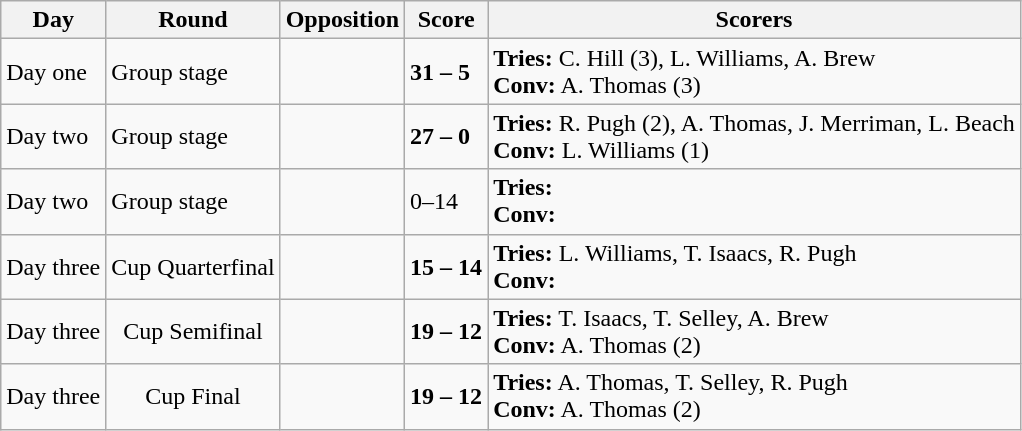<table class="wikitable">
<tr>
<th>Day</th>
<th>Round</th>
<th>Opposition</th>
<th>Score</th>
<th>Scorers</th>
</tr>
<tr>
<td>Day one</td>
<td>Group stage</td>
<td></td>
<td><strong>31 – 5</strong></td>
<td><strong>Tries:</strong> C. Hill (3), L. Williams, A. Brew<br><strong>Conv:</strong> A. Thomas (3)</td>
</tr>
<tr>
<td>Day two</td>
<td>Group stage</td>
<td></td>
<td><strong>27 – 0</strong></td>
<td><strong>Tries:</strong> R. Pugh (2), A. Thomas, J. Merriman, L. Beach<br><strong>Conv:</strong> L. Williams (1)</td>
</tr>
<tr>
<td>Day two</td>
<td>Group stage</td>
<td></td>
<td>0–14</td>
<td><strong>Tries:</strong><br><strong>Conv:</strong></td>
</tr>
<tr>
<td>Day three</td>
<td align=center>Cup Quarterfinal</td>
<td></td>
<td><strong>15 – 14</strong></td>
<td><strong>Tries:</strong> L. Williams, T. Isaacs, R. Pugh<br><strong>Conv:</strong></td>
</tr>
<tr>
<td>Day three</td>
<td align=center>Cup Semifinal</td>
<td></td>
<td><strong>19 – 12</strong></td>
<td><strong>Tries:</strong> T. Isaacs, T. Selley, A. Brew<br><strong>Conv:</strong> A. Thomas (2)</td>
</tr>
<tr>
<td>Day three</td>
<td align=center>Cup Final</td>
<td></td>
<td><strong>19 – 12</strong></td>
<td><strong>Tries:</strong> A. Thomas, T. Selley, R. Pugh<br><strong>Conv:</strong> A. Thomas (2)</td>
</tr>
</table>
